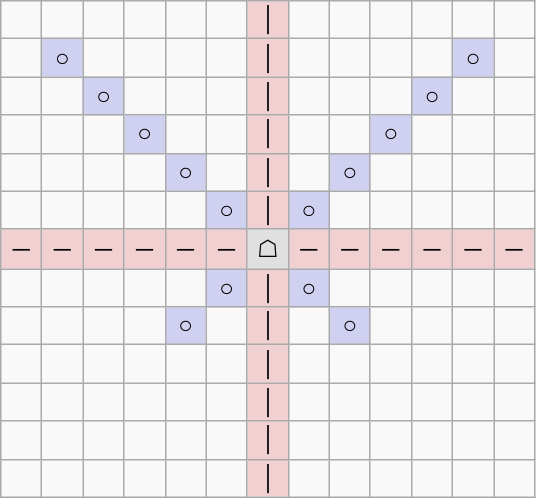<table border="1" class="wikitable">
<tr align=center>
<td width="20"> </td>
<td width="20"> </td>
<td width="20"> </td>
<td width="20"> </td>
<td width="20"> </td>
<td width="20"> </td>
<td width="20" style="background:#f0d0d0;">│</td>
<td width="20"> </td>
<td width="20"> </td>
<td width="20"> </td>
<td width="20"> </td>
<td width="20"> </td>
<td width="20"> </td>
</tr>
<tr align=center>
<td> </td>
<td style="background:#d0d0f0;">○</td>
<td> </td>
<td> </td>
<td> </td>
<td> </td>
<td style="background:#f0d0d0;">│</td>
<td> </td>
<td> </td>
<td> </td>
<td> </td>
<td style="background:#d0d0f0;">○</td>
<td> </td>
</tr>
<tr align=center>
<td> </td>
<td> </td>
<td style="background:#d0d0f0;">○</td>
<td> </td>
<td> </td>
<td> </td>
<td style="background:#f0d0d0;">│</td>
<td> </td>
<td> </td>
<td> </td>
<td style="background:#d0d0f0;">○</td>
<td> </td>
<td> </td>
</tr>
<tr align=center>
<td> </td>
<td> </td>
<td> </td>
<td style="background:#d0d0f0;">○</td>
<td> </td>
<td> </td>
<td style="background:#f0d0d0;">│</td>
<td> </td>
<td> </td>
<td style="background:#d0d0f0;">○</td>
<td> </td>
<td> </td>
<td> </td>
</tr>
<tr align=center>
<td> </td>
<td> </td>
<td> </td>
<td> </td>
<td style="background:#d0d0f0;">○</td>
<td> </td>
<td style="background:#f0d0d0;">│</td>
<td> </td>
<td style="background:#d0d0f0;">○</td>
<td> </td>
<td> </td>
<td> </td>
<td> </td>
</tr>
<tr align=center>
<td> </td>
<td> </td>
<td> </td>
<td> </td>
<td> </td>
<td style="background:#d0d0f0;">○</td>
<td style="background:#f0d0d0;">│</td>
<td style="background:#d0d0f0;">○</td>
<td> </td>
<td> </td>
<td> </td>
<td> </td>
<td> </td>
</tr>
<tr align=center>
<td style="background:#f0d0d0;">─</td>
<td style="background:#f0d0d0;">─</td>
<td style="background:#f0d0d0;">─</td>
<td style="background:#f0d0d0;">─</td>
<td style="background:#f0d0d0;">─</td>
<td style="background:#f0d0d0;">─</td>
<td style="background:#e0e0e0;">☖</td>
<td style="background:#f0d0d0;">─</td>
<td style="background:#f0d0d0;">─</td>
<td style="background:#f0d0d0;">─</td>
<td style="background:#f0d0d0;">─</td>
<td style="background:#f0d0d0;">─</td>
<td style="background:#f0d0d0;">─</td>
</tr>
<tr align=center>
<td> </td>
<td> </td>
<td> </td>
<td> </td>
<td> </td>
<td style="background:#d0d0f0;">○</td>
<td style="background:#f0d0d0;">│</td>
<td style="background:#d0d0f0;">○</td>
<td> </td>
<td> </td>
<td> </td>
<td> </td>
<td> </td>
</tr>
<tr align=center>
<td> </td>
<td> </td>
<td> </td>
<td> </td>
<td style="background:#d0d0f0;">○</td>
<td> </td>
<td style="background:#f0d0d0;">│</td>
<td> </td>
<td style="background:#d0d0f0;">○</td>
<td> </td>
<td> </td>
<td> </td>
<td> </td>
</tr>
<tr align=center>
<td> </td>
<td> </td>
<td> </td>
<td> </td>
<td> </td>
<td> </td>
<td style="background:#f0d0d0;">│</td>
<td> </td>
<td> </td>
<td> </td>
<td> </td>
<td> </td>
<td> </td>
</tr>
<tr align=center>
<td> </td>
<td> </td>
<td> </td>
<td> </td>
<td> </td>
<td> </td>
<td style="background:#f0d0d0;">│</td>
<td> </td>
<td> </td>
<td> </td>
<td> </td>
<td> </td>
<td> </td>
</tr>
<tr align=center>
<td> </td>
<td> </td>
<td> </td>
<td> </td>
<td> </td>
<td> </td>
<td style="background:#f0d0d0;">│</td>
<td> </td>
<td> </td>
<td> </td>
<td> </td>
<td> </td>
<td> </td>
</tr>
<tr align=center>
<td> </td>
<td> </td>
<td> </td>
<td> </td>
<td> </td>
<td> </td>
<td style="background:#f0d0d0;">│</td>
<td> </td>
<td> </td>
<td> </td>
<td> </td>
<td> </td>
<td> </td>
</tr>
</table>
